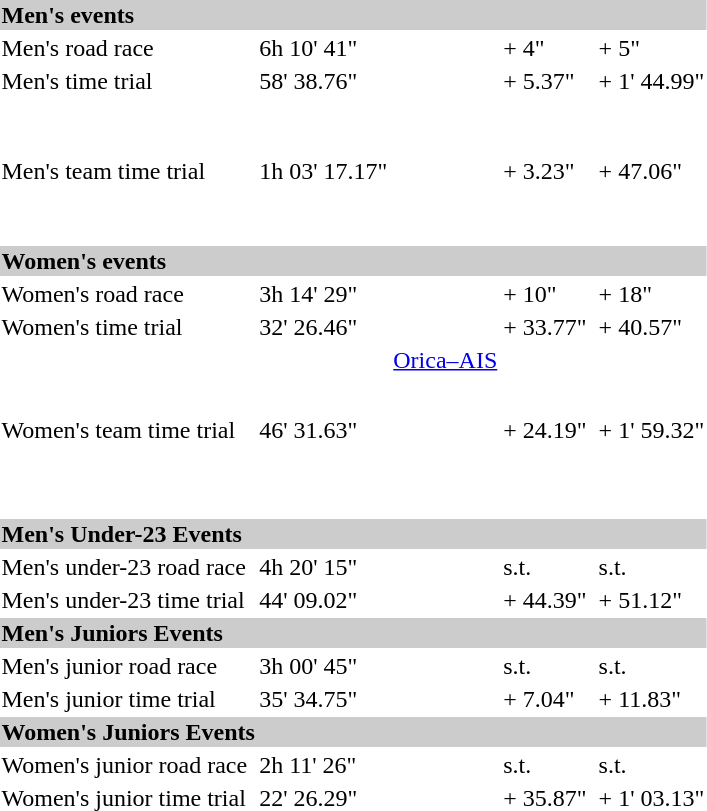<table>
<tr bgcolor="#cccccc">
<td colspan=7><strong>Men's events</strong></td>
</tr>
<tr>
<td>Men's road race<br></td>
<td></td>
<td>6h 10' 41"</td>
<td></td>
<td>+ 4"</td>
<td></td>
<td>+ 5"</td>
</tr>
<tr>
<td>Men's time trial<br></td>
<td></td>
<td>58' 38.76"</td>
<td></td>
<td>+ 5.37"</td>
<td></td>
<td>+ 1' 44.99"</td>
</tr>
<tr>
<td rowspan=2>Men's team time trial<br></td>
<td> </td>
<td rowspan=2>1h 03' 17.17"</td>
<td> </td>
<td rowspan=2>+ 3.23"</td>
<td> </td>
<td rowspan=2>+ 47.06"</td>
</tr>
<tr>
<td> <br> <br> <br> <br> <br></td>
<td> <br> <br> <br> <br> <br></td>
<td> <br> <br> <br> <br> <br></td>
</tr>
<tr bgcolor="#cccccc">
<td colspan=7><strong>Women's events</strong></td>
</tr>
<tr>
<td>Women's road race<br></td>
<td></td>
<td>3h 14' 29"</td>
<td></td>
<td>+ 10"</td>
<td></td>
<td>+ 18"</td>
</tr>
<tr>
<td>Women's time trial<br></td>
<td></td>
<td>32' 26.46"</td>
<td></td>
<td>+ 33.77"</td>
<td></td>
<td>+ 40.57"</td>
</tr>
<tr>
<td rowspan=2>Women's team time trial<br></td>
<td> </td>
<td rowspan=2>46' 31.63"</td>
<td> <a href='#'>Orica–AIS</a></td>
<td rowspan=2>+ 24.19"</td>
<td> </td>
<td rowspan=2>+ 1' 59.32"</td>
</tr>
<tr>
<td> <br> <br> <br> <br> <br></td>
<td> <br> <br> <br> <br> <br></td>
<td> <br> <br> <br> <br> <br></td>
</tr>
<tr bgcolor="#cccccc">
<td colspan=7><strong>Men's Under-23 Events</strong></td>
</tr>
<tr>
<td>Men's under-23 road race<br></td>
<td></td>
<td>4h 20' 15"</td>
<td></td>
<td>s.t.</td>
<td></td>
<td>s.t.</td>
</tr>
<tr>
<td>Men's under-23 time trial<br></td>
<td></td>
<td>44' 09.02"</td>
<td></td>
<td>+ 44.39"</td>
<td></td>
<td>+ 51.12"</td>
</tr>
<tr bgcolor="#cccccc">
<td colspan=7><strong>Men's Juniors Events</strong></td>
</tr>
<tr>
<td>Men's junior road race<br></td>
<td></td>
<td>3h 00' 45"</td>
<td></td>
<td>s.t.</td>
<td></td>
<td>s.t.</td>
</tr>
<tr>
<td>Men's junior time trial<br></td>
<td></td>
<td>35' 34.75"</td>
<td></td>
<td>+ 7.04"</td>
<td></td>
<td>+ 11.83"</td>
</tr>
<tr bgcolor="#cccccc">
<td colspan=7><strong>Women's Juniors Events</strong></td>
</tr>
<tr>
<td>Women's junior road race<br></td>
<td></td>
<td>2h 11' 26"</td>
<td></td>
<td>s.t.</td>
<td></td>
<td>s.t.</td>
</tr>
<tr>
<td>Women's junior time trial<br></td>
<td></td>
<td>22' 26.29"</td>
<td></td>
<td>+ 35.87"</td>
<td></td>
<td>+ 1' 03.13"</td>
</tr>
</table>
